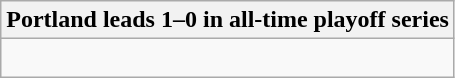<table class="wikitable collapsible collapsed">
<tr>
<th>Portland leads 1–0 in all-time playoff series</th>
</tr>
<tr>
<td><br></td>
</tr>
</table>
